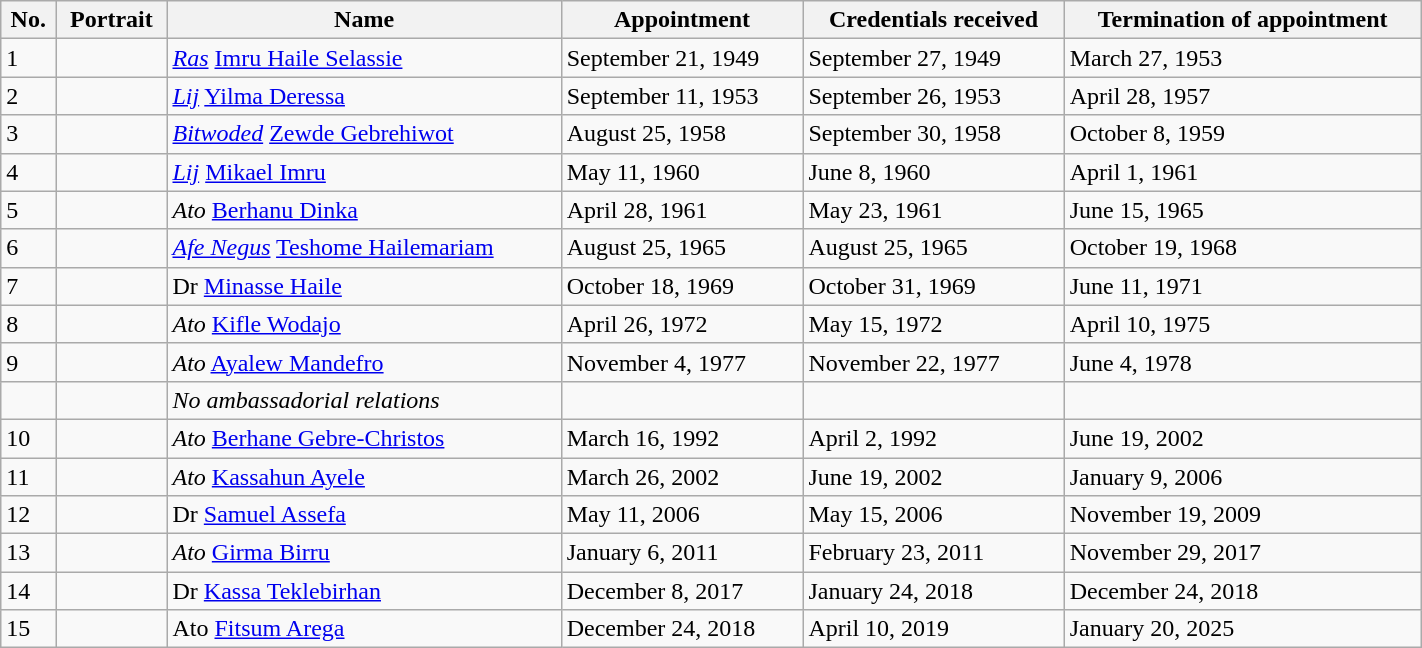<table class="wikitable unsortable" width="75%">
<tr>
<th>No.</th>
<th>Portrait</th>
<th>Name</th>
<th>Appointment</th>
<th>Credentials received</th>
<th>Termination of appointment</th>
</tr>
<tr>
<td>1</td>
<td></td>
<td><em><a href='#'>Ras</a></em> <a href='#'>Imru Haile Selassie</a></td>
<td>September 21, 1949</td>
<td>September 27, 1949</td>
<td>March 27, 1953</td>
</tr>
<tr>
<td>2</td>
<td></td>
<td><em><a href='#'>Lij</a></em> <a href='#'>Yilma Deressa</a></td>
<td>September 11, 1953</td>
<td>September 26, 1953</td>
<td>April 28, 1957</td>
</tr>
<tr>
<td>3</td>
<td></td>
<td><em><a href='#'>Bitwoded</a></em> <a href='#'>Zewde Gebrehiwot</a></td>
<td>August 25, 1958</td>
<td>September 30, 1958</td>
<td>October 8, 1959</td>
</tr>
<tr>
<td>4</td>
<td></td>
<td><em><a href='#'>Lij</a></em> <a href='#'>Mikael Imru</a></td>
<td>May 11, 1960</td>
<td>June 8, 1960</td>
<td>April 1, 1961</td>
</tr>
<tr>
<td>5</td>
<td></td>
<td><em>Ato</em> <a href='#'>Berhanu Dinka</a></td>
<td>April 28, 1961</td>
<td>May 23, 1961</td>
<td>June 15, 1965</td>
</tr>
<tr>
<td>6</td>
<td></td>
<td><em><a href='#'>Afe Negus</a></em> <a href='#'>Teshome Hailemariam</a></td>
<td>August 25, 1965</td>
<td>August 25, 1965</td>
<td>October 19, 1968</td>
</tr>
<tr>
<td>7</td>
<td></td>
<td>Dr <a href='#'>Minasse Haile</a></td>
<td>October 18, 1969</td>
<td>October 31, 1969</td>
<td>June 11, 1971</td>
</tr>
<tr>
<td>8</td>
<td></td>
<td><em>Ato</em> <a href='#'>Kifle Wodajo</a></td>
<td>April 26, 1972</td>
<td>May 15, 1972</td>
<td>April 10, 1975</td>
</tr>
<tr>
<td>9</td>
<td></td>
<td><em>Ato</em> <a href='#'>Ayalew Mandefro</a></td>
<td>November 4, 1977</td>
<td>November 22, 1977</td>
<td>June 4, 1978</td>
</tr>
<tr>
<td></td>
<td></td>
<td><em>No ambassadorial relations</em></td>
<td></td>
<td></td>
<td></td>
</tr>
<tr>
<td>10</td>
<td></td>
<td><em>Ato</em> <a href='#'>Berhane Gebre-Christos</a></td>
<td>March 16, 1992</td>
<td>April 2, 1992</td>
<td>June 19, 2002</td>
</tr>
<tr>
<td>11</td>
<td></td>
<td><em>Ato</em> <a href='#'>Kassahun Ayele</a></td>
<td>March 26, 2002</td>
<td>June 19, 2002</td>
<td>January 9, 2006</td>
</tr>
<tr>
<td>12</td>
<td></td>
<td>Dr <a href='#'>Samuel Assefa</a></td>
<td>May 11, 2006</td>
<td>May 15, 2006</td>
<td>November 19, 2009</td>
</tr>
<tr>
<td>13</td>
<td></td>
<td><em>Ato</em> <a href='#'>Girma Birru</a></td>
<td>January 6, 2011</td>
<td>February 23, 2011</td>
<td>November 29, 2017</td>
</tr>
<tr>
<td>14</td>
<td></td>
<td>Dr <a href='#'>Kassa Teklebirhan</a></td>
<td>December 8, 2017</td>
<td>January 24, 2018</td>
<td>December 24, 2018</td>
</tr>
<tr>
<td>15</td>
<td></td>
<td>Ato <a href='#'>Fitsum Arega</a></td>
<td>December 24, 2018</td>
<td>April 10, 2019</td>
<td>January 20, 2025</td>
</tr>
</table>
